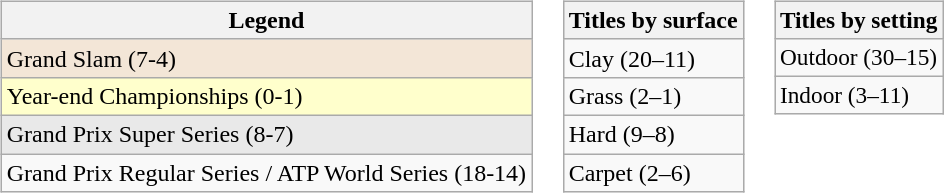<table>
<tr valign=top>
<td><br><table class=wikitable>
<tr>
<th>Legend</th>
</tr>
<tr style="background:#f3e6d7;">
<td>Grand Slam (7-4)</td>
</tr>
<tr style="background:#ffc;">
<td>Year-end Championships (0-1)</td>
</tr>
<tr style="background:#e9e9e9;">
<td>Grand Prix Super Series (8-7)</td>
</tr>
<tr bgcolor=>
<td>Grand Prix Regular Series / ATP World Series (18-14)</td>
</tr>
</table>
</td>
<td><br><table class=wikitable>
<tr>
<th>Titles by surface</th>
</tr>
<tr>
<td>Clay (20–11)</td>
</tr>
<tr>
<td>Grass (2–1)</td>
</tr>
<tr>
<td>Hard (9–8)</td>
</tr>
<tr>
<td>Carpet (2–6)</td>
</tr>
</table>
</td>
<td><br><table class=wikitable style=font-size:97%>
<tr>
<th>Titles by setting</th>
</tr>
<tr>
<td>Outdoor (30–15)</td>
</tr>
<tr>
<td>Indoor (3–11)</td>
</tr>
</table>
</td>
</tr>
</table>
